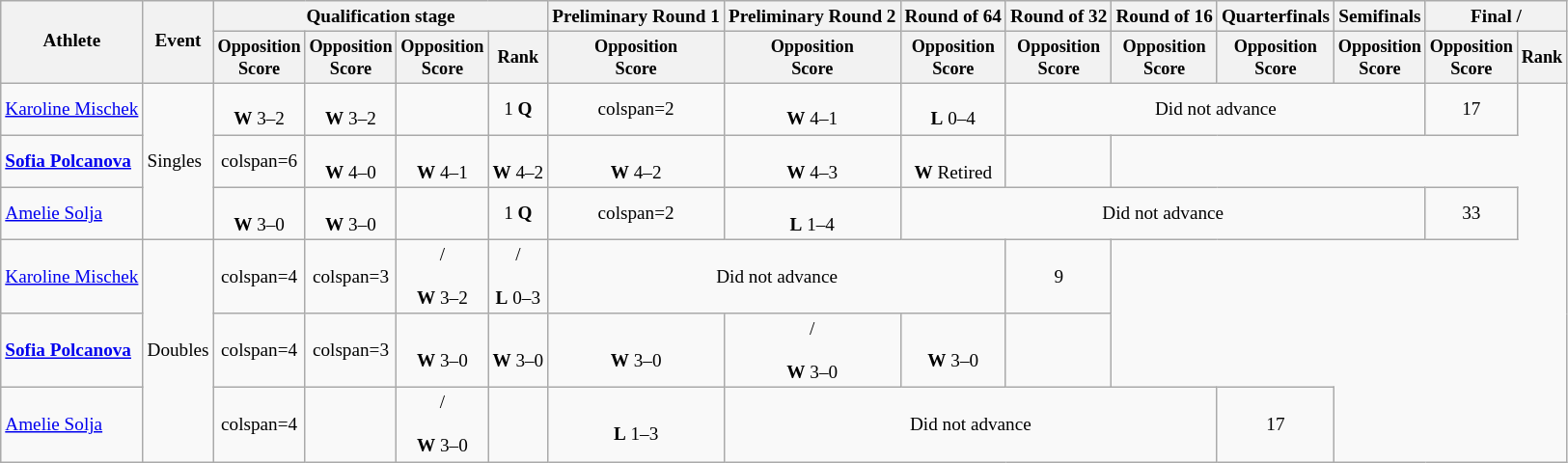<table class=wikitable style=font-size:80%;text-align:center>
<tr>
<th rowspan=2>Athlete</th>
<th rowspan=2>Event</th>
<th colspan=4>Qualification stage</th>
<th>Preliminary Round 1</th>
<th>Preliminary Round 2</th>
<th>Round of 64</th>
<th>Round of 32</th>
<th>Round of 16</th>
<th>Quarterfinals</th>
<th>Semifinals</th>
<th colspan=2>Final / </th>
</tr>
<tr style=font-size:95%>
<th>Opposition<br>Score</th>
<th>Opposition<br>Score</th>
<th>Opposition<br>Score</th>
<th>Rank</th>
<th>Opposition<br>Score</th>
<th>Opposition<br>Score</th>
<th>Opposition<br>Score</th>
<th>Opposition<br>Score</th>
<th>Opposition<br>Score</th>
<th>Opposition<br>Score</th>
<th>Opposition<br>Score</th>
<th>Opposition<br>Score</th>
<th>Rank</th>
</tr>
<tr>
<td align=left><a href='#'>Karoline Mischek</a></td>
<td align=left rowspan=3>Singles</td>
<td><br><strong>W</strong> 3–2</td>
<td><br><strong>W</strong> 3–2</td>
<td></td>
<td>1 <strong>Q</strong></td>
<td>colspan=2</td>
<td><br><strong>W</strong> 4–1</td>
<td><br><strong>L</strong> 0–4</td>
<td colspan=4>Did not advance</td>
<td>17</td>
</tr>
<tr>
<td align=left><strong><a href='#'>Sofia Polcanova</a></strong></td>
<td>colspan=6</td>
<td><br><strong>W</strong> 4–0</td>
<td><br><strong>W</strong> 4–1</td>
<td><br><strong>W</strong> 4–2</td>
<td><br><strong>W</strong> 4–2</td>
<td><br><strong>W</strong> 4–3</td>
<td><br><strong>W</strong> Retired</td>
<td></td>
</tr>
<tr>
<td align=left><a href='#'>Amelie Solja</a></td>
<td><br><strong>W</strong> 3–0</td>
<td><br><strong>W</strong> 3–0</td>
<td></td>
<td>1 <strong>Q</strong></td>
<td>colspan=2</td>
<td><br><strong>L</strong> 1–4</td>
<td colspan=5>Did not advance</td>
<td>33</td>
</tr>
<tr>
<td align=left><a href='#'>Karoline Mischek</a><br></td>
<td rowspan=3>Doubles</td>
<td>colspan=4</td>
<td>colspan=3</td>
<td> /<br><br><strong>W</strong> 3–2</td>
<td> /<br><br><strong>L</strong> 0–3</td>
<td colspan=3>Did not advance</td>
<td>9</td>
</tr>
<tr>
<td align=left><strong><a href='#'>Sofia Polcanova</a><br></strong></td>
<td>colspan=4</td>
<td>colspan=3</td>
<td><br><strong>W</strong> 3–0</td>
<td><br><strong>W</strong> 3–0</td>
<td><br><strong>W</strong> 3–0</td>
<td> /<br><br><strong>W</strong> 3–0</td>
<td><br><strong>W</strong> 3–0</td>
<td></td>
</tr>
<tr>
<td align=left><a href='#'>Amelie Solja</a><br></td>
<td>colspan=4</td>
<td></td>
<td> /<br><br><strong>W</strong> 3–0</td>
<td></td>
<td><br><strong>L</strong> 1–3</td>
<td colspan=4>Did not advance</td>
<td>17</td>
</tr>
</table>
